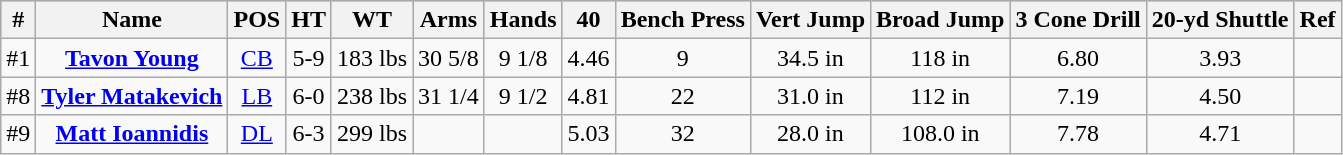<table class="wikitable" style="text-align:center;">
<tr style="background:#C0C0C0;">
<th>#</th>
<th>Name</th>
<th>POS</th>
<th>HT</th>
<th>WT</th>
<th>Arms</th>
<th>Hands</th>
<th>40</th>
<th>Bench Press</th>
<th>Vert Jump</th>
<th>Broad Jump</th>
<th>3 Cone Drill</th>
<th>20-yd Shuttle</th>
<th>Ref</th>
</tr>
<tr>
<td>#1</td>
<td><strong><a href='#'>Tavon Young</a></strong></td>
<td><a href='#'>CB</a></td>
<td>5-9</td>
<td>183 lbs</td>
<td>30 5/8</td>
<td>9 1/8</td>
<td>4.46</td>
<td>9</td>
<td>34.5 in</td>
<td>118 in</td>
<td>6.80</td>
<td>3.93</td>
<td></td>
</tr>
<tr>
<td>#8</td>
<td><strong><a href='#'>Tyler Matakevich</a></strong></td>
<td><a href='#'>LB</a></td>
<td>6-0</td>
<td>238 lbs</td>
<td>31 1/4</td>
<td>9 1/2</td>
<td>4.81</td>
<td>22</td>
<td>31.0 in</td>
<td>112 in</td>
<td>7.19</td>
<td>4.50</td>
<td></td>
</tr>
<tr>
<td>#9</td>
<td><strong><a href='#'>Matt Ioannidis</a></strong></td>
<td><a href='#'>DL</a></td>
<td>6-3</td>
<td>299 lbs</td>
<td></td>
<td></td>
<td>5.03</td>
<td>32</td>
<td>28.0 in</td>
<td>108.0 in</td>
<td>7.78</td>
<td>4.71</td>
<td></td>
</tr>
</table>
